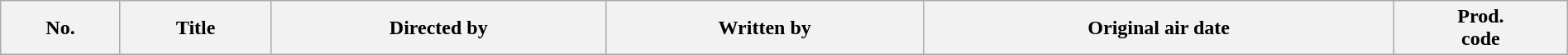<table class="wikitable plainrowheaders" style="width:100%; background:#fff;">
<tr>
<th style="background:#;">No.</th>
<th style="background:#;">Title</th>
<th style="background:#;">Directed by</th>
<th style="background:#;">Written by</th>
<th style="background:#;">Original air date</th>
<th style="background:#;">Prod.<br>code<br>







</th>
</tr>
</table>
